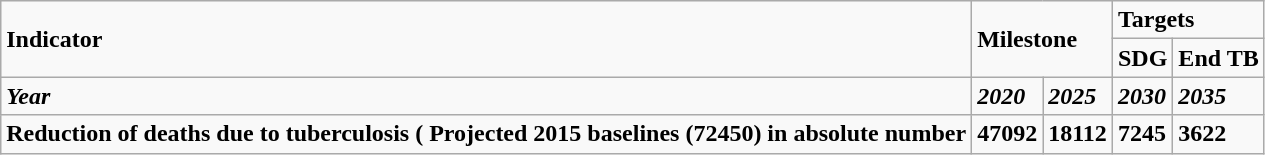<table class="wikitable">
<tr>
<td rowspan="2"><strong>Indicator</strong></td>
<td colspan="2" rowspan="2"><strong>Milestone</strong></td>
<td colspan="2"><strong>Targets</strong></td>
</tr>
<tr>
<td><strong>SDG</strong></td>
<td><strong>End TB</strong></td>
</tr>
<tr>
<td><strong><em>Year</em></strong></td>
<td><strong><em>2020</em></strong></td>
<td><strong><em>2025</em></strong></td>
<td><strong><em>2030</em></strong></td>
<td><strong><em>2035</em></strong></td>
</tr>
<tr>
<td><strong>Reduction of deaths due to  tuberculosis ( Projected 2015 baselines (72450) in absolute number</strong></td>
<td><strong>47092</strong></td>
<td><strong>18112</strong></td>
<td><strong>7245</strong></td>
<td><strong>3622</strong></td>
</tr>
</table>
